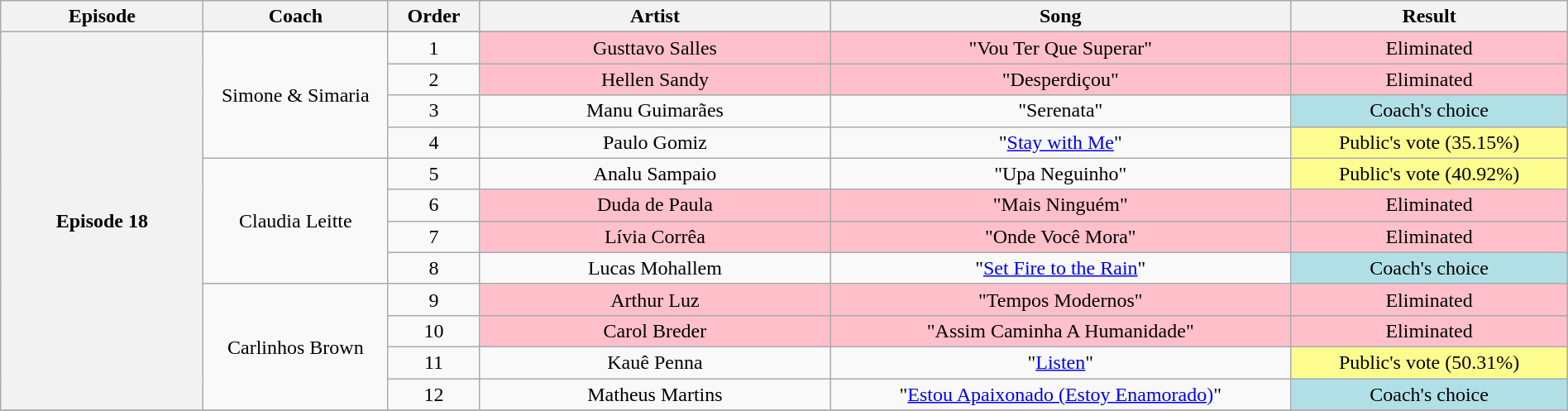<table class="wikitable" style="text-align:center; width:100%;">
<tr>
<th scope="col" width="11%">Episode</th>
<th scope="col" width="10%">Coach</th>
<th scope="col" width="05%">Order</th>
<th scope="col" width="19%">Artist</th>
<th scope="col" width="25%">Song</th>
<th scope="col" width="15%">Result</th>
</tr>
<tr>
<th scope="col" rowspan=13>Episode 18<br></th>
</tr>
<tr>
<td rowspan="4">Simone & Simaria</td>
<td>1</td>
<td bgcolor=FFC0CB>Gusttavo Salles</td>
<td bgcolor=FFC0CB>"Vou Ter Que Superar"</td>
<td bgcolor=FFC0CB>Eliminated</td>
</tr>
<tr>
<td>2</td>
<td bgcolor=FFC0CB>Hellen Sandy</td>
<td bgcolor=FFC0CB>"Desperdiçou"</td>
<td bgcolor=FFC0CB>Eliminated</td>
</tr>
<tr>
<td>3</td>
<td>Manu Guimarães</td>
<td>"Serenata"</td>
<td bgcolor=B0E0E6>Coach's choice</td>
</tr>
<tr>
<td>4</td>
<td>Paulo Gomiz</td>
<td>"<a href='#'>Stay with Me</a>"</td>
<td bgcolor=FDFC8F>Public's vote (35.15%)</td>
</tr>
<tr>
<td rowspan="4">Claudia Leitte<br></td>
<td>5</td>
<td>Analu Sampaio</td>
<td>"Upa Neguinho"</td>
<td bgcolor=FDFC8F>Public's vote (40.92%)</td>
</tr>
<tr>
<td>6</td>
<td bgcolor=FFC0CB>Duda de Paula</td>
<td bgcolor=FFC0CB>"Mais Ninguém"</td>
<td bgcolor=FFC0CB>Eliminated</td>
</tr>
<tr>
<td>7</td>
<td bgcolor=FFC0CB>Lívia Corrêa</td>
<td bgcolor=FFC0CB>"Onde Você Mora"</td>
<td bgcolor=FFC0CB>Eliminated</td>
</tr>
<tr>
<td>8</td>
<td>Lucas Mohallem</td>
<td>"<a href='#'>Set Fire to the Rain</a>"</td>
<td bgcolor=B0E0E6>Coach's choice</td>
</tr>
<tr>
<td rowspan="4">Carlinhos Brown</td>
<td>9</td>
<td bgcolor=FFC0CB>Arthur Luz</td>
<td bgcolor=FFC0CB>"Tempos Modernos"</td>
<td bgcolor=FFC0CB>Eliminated</td>
</tr>
<tr>
<td>10</td>
<td bgcolor=FFC0CB>Carol Breder</td>
<td bgcolor=FFC0CB>"Assim Caminha A Humanidade"</td>
<td bgcolor=FFC0CB>Eliminated</td>
</tr>
<tr>
<td>11</td>
<td>Kauê Penna</td>
<td>"<a href='#'>Listen</a>"</td>
<td bgcolor=FDFC8F>Public's vote (50.31%)</td>
</tr>
<tr>
<td>12</td>
<td>Matheus Martins</td>
<td>"<a href='#'>Estou Apaixonado (Estoy Enamorado)</a>"</td>
<td bgcolor=B0E0E6>Coach's choice</td>
</tr>
<tr>
</tr>
</table>
